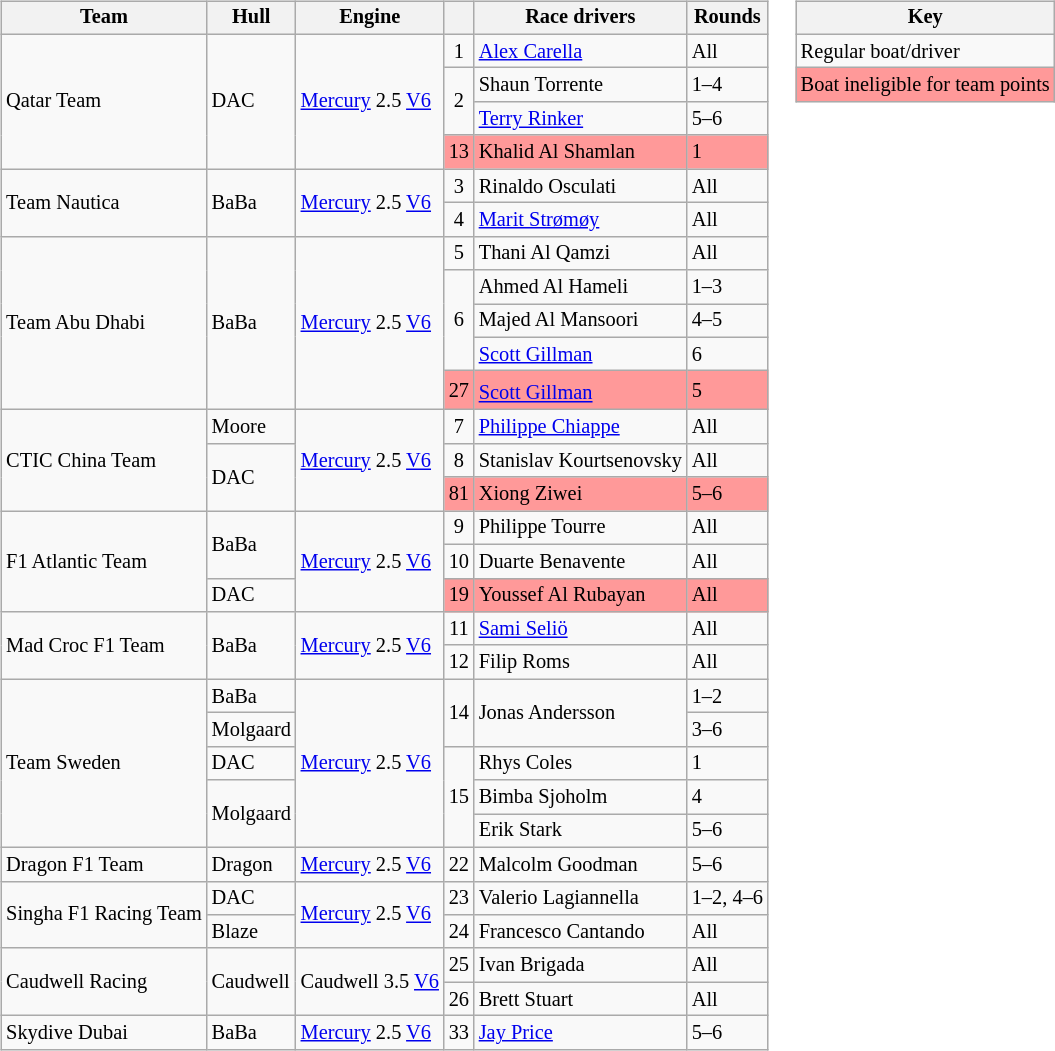<table>
<tr>
<td><br><table class="wikitable" style="font-size: 85%;">
<tr>
<th>Team</th>
<th>Hull</th>
<th>Engine</th>
<th></th>
<th>Race drivers</th>
<th>Rounds</th>
</tr>
<tr>
<td rowspan=4> Qatar Team</td>
<td rowspan=4>DAC</td>
<td rowspan=4><a href='#'>Mercury</a> 2.5 <a href='#'>V6</a></td>
<td align=center>1</td>
<td> <a href='#'>Alex Carella</a></td>
<td>All</td>
</tr>
<tr>
<td rowspan=2 align=center>2</td>
<td> Shaun Torrente</td>
<td>1–4</td>
</tr>
<tr>
<td> <a href='#'>Terry Rinker</a></td>
<td>5–6</td>
</tr>
<tr>
<td style="background:#F99;" align=center>13</td>
<td style="background:#F99;"> Khalid Al Shamlan</td>
<td style="background:#F99;">1</td>
</tr>
<tr>
<td rowspan=2> Team Nautica</td>
<td rowspan=2>BaBa</td>
<td rowspan=2><a href='#'>Mercury</a> 2.5 <a href='#'>V6</a></td>
<td align=center>3</td>
<td> Rinaldo Osculati</td>
<td>All</td>
</tr>
<tr>
<td align=center>4</td>
<td> <a href='#'>Marit Strømøy</a></td>
<td>All</td>
</tr>
<tr>
<td rowspan=5> Team Abu Dhabi</td>
<td rowspan=5>BaBa</td>
<td rowspan=5><a href='#'>Mercury</a> 2.5 <a href='#'>V6</a></td>
<td align=center>5</td>
<td> Thani Al Qamzi</td>
<td>All</td>
</tr>
<tr>
<td rowspan=3 align=center>6</td>
<td> Ahmed Al Hameli</td>
<td>1–3</td>
</tr>
<tr>
<td> Majed Al Mansoori</td>
<td>4–5</td>
</tr>
<tr>
<td> <a href='#'>Scott Gillman</a></td>
<td>6</td>
</tr>
<tr>
<td style="background:#F99;" align=center>27</td>
<td style="background:#F99;"> <a href='#'>Scott Gillman</a><sup></sup></td>
<td style="background:#F99;">5</td>
</tr>
<tr>
<td rowspan=3> CTIC China Team</td>
<td>Moore</td>
<td rowspan=3><a href='#'>Mercury</a> 2.5 <a href='#'>V6</a></td>
<td align=center>7</td>
<td> <a href='#'>Philippe Chiappe</a></td>
<td>All</td>
</tr>
<tr>
<td rowspan=2>DAC</td>
<td align=center>8</td>
<td> Stanislav Kourtsenovsky</td>
<td>All</td>
</tr>
<tr>
<td style="background:#F99;" align=center>81</td>
<td style="background:#F99;"> Xiong Ziwei</td>
<td style="background:#F99;">5–6</td>
</tr>
<tr>
<td rowspan=3> F1 Atlantic Team</td>
<td rowspan=2>BaBa</td>
<td rowspan=3><a href='#'>Mercury</a> 2.5 <a href='#'>V6</a></td>
<td align=center>9</td>
<td> Philippe Tourre</td>
<td>All</td>
</tr>
<tr>
<td align=center>10</td>
<td> Duarte Benavente</td>
<td>All</td>
</tr>
<tr>
<td>DAC</td>
<td style="background:#F99;" align=center>19</td>
<td style="background:#F99;"> Youssef Al Rubayan</td>
<td style="background:#F99;">All</td>
</tr>
<tr>
<td rowspan=2> Mad Croc F1 Team</td>
<td rowspan=2>BaBa</td>
<td rowspan=2><a href='#'>Mercury</a> 2.5 <a href='#'>V6</a></td>
<td align=center>11</td>
<td> <a href='#'>Sami Seliö</a></td>
<td>All</td>
</tr>
<tr>
<td align=center>12</td>
<td> Filip Roms</td>
<td>All</td>
</tr>
<tr>
<td rowspan=5> Team Sweden</td>
<td>BaBa</td>
<td rowspan=5><a href='#'>Mercury</a> 2.5 <a href='#'>V6</a></td>
<td rowspan=2 align=center>14</td>
<td rowspan=2> Jonas Andersson</td>
<td>1–2</td>
</tr>
<tr>
<td>Molgaard</td>
<td>3–6</td>
</tr>
<tr>
<td>DAC</td>
<td rowspan=3 align=center>15</td>
<td> Rhys Coles</td>
<td>1</td>
</tr>
<tr>
<td rowspan=2>Molgaard</td>
<td> Bimba Sjoholm</td>
<td>4</td>
</tr>
<tr>
<td> Erik Stark</td>
<td>5–6</td>
</tr>
<tr>
<td> Dragon F1 Team</td>
<td>Dragon</td>
<td><a href='#'>Mercury</a> 2.5 <a href='#'>V6</a></td>
<td align=center>22</td>
<td> Malcolm Goodman</td>
<td>5–6</td>
</tr>
<tr>
<td rowspan=2> Singha F1 Racing Team</td>
<td>DAC</td>
<td rowspan=2><a href='#'>Mercury</a> 2.5 <a href='#'>V6</a></td>
<td align=center>23</td>
<td> Valerio Lagiannella</td>
<td>1–2, 4–6</td>
</tr>
<tr>
<td>Blaze</td>
<td align=center>24</td>
<td> Francesco Cantando</td>
<td>All</td>
</tr>
<tr>
<td rowspan=2> Caudwell Racing</td>
<td rowspan=2>Caudwell</td>
<td rowspan=2>Caudwell 3.5 <a href='#'>V6</a></td>
<td align=center>25</td>
<td> Ivan Brigada</td>
<td>All</td>
</tr>
<tr>
<td align=center>26</td>
<td> Brett Stuart</td>
<td>All</td>
</tr>
<tr>
<td> Skydive Dubai</td>
<td>BaBa</td>
<td><a href='#'>Mercury</a> 2.5 <a href='#'>V6</a></td>
<td align=center>33</td>
<td> <a href='#'>Jay Price</a></td>
<td>5–6</td>
</tr>
</table>
</td>
<td valign="top"><br><table class="wikitable" style="font-size: 85%;">
<tr>
<th colspan=2>Key</th>
</tr>
<tr>
<td>Regular boat/driver</td>
</tr>
<tr style="background:#F99;">
<td>Boat ineligible for team points</td>
</tr>
</table>
</td>
</tr>
</table>
